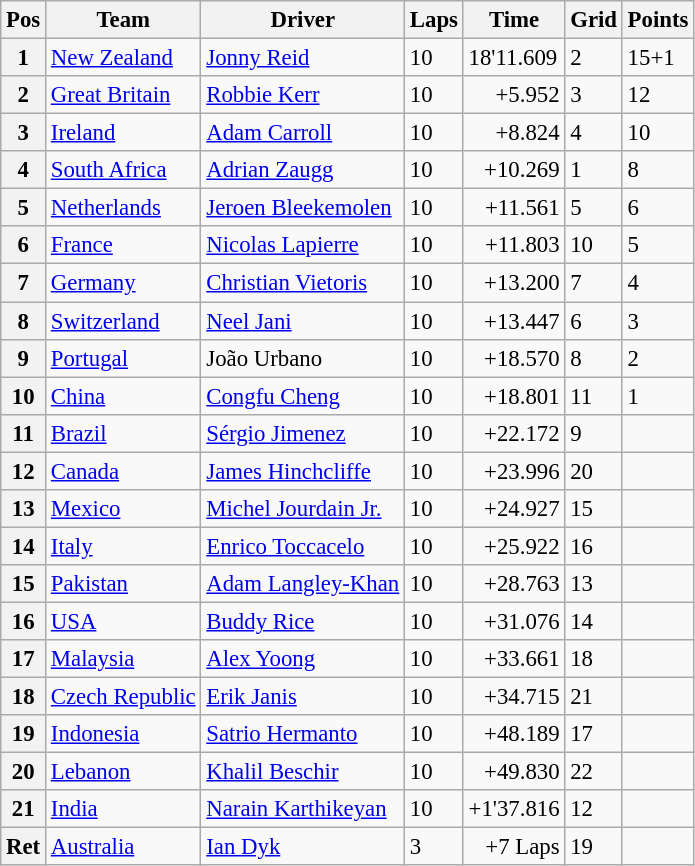<table class="wikitable" style="font-size:95%">
<tr>
<th>Pos</th>
<th>Team</th>
<th>Driver</th>
<th>Laps</th>
<th>Time</th>
<th>Grid</th>
<th>Points</th>
</tr>
<tr>
<th>1</th>
<td> <a href='#'>New Zealand</a></td>
<td><a href='#'>Jonny Reid</a></td>
<td>10</td>
<td>18'11.609</td>
<td>2</td>
<td>15+1</td>
</tr>
<tr>
<th>2</th>
<td> <a href='#'>Great Britain</a></td>
<td><a href='#'>Robbie Kerr</a></td>
<td>10</td>
<td align=right>+5.952</td>
<td>3</td>
<td>12</td>
</tr>
<tr>
<th>3</th>
<td> <a href='#'>Ireland</a></td>
<td><a href='#'>Adam Carroll</a></td>
<td>10</td>
<td align=right>+8.824</td>
<td>4</td>
<td>10</td>
</tr>
<tr>
<th>4</th>
<td> <a href='#'>South Africa</a></td>
<td><a href='#'>Adrian Zaugg</a></td>
<td>10</td>
<td align=right>+10.269</td>
<td>1</td>
<td>8</td>
</tr>
<tr>
<th>5</th>
<td> <a href='#'>Netherlands</a></td>
<td><a href='#'>Jeroen Bleekemolen</a></td>
<td>10</td>
<td align=right>+11.561</td>
<td>5</td>
<td>6</td>
</tr>
<tr>
<th>6</th>
<td> <a href='#'>France</a></td>
<td><a href='#'>Nicolas Lapierre</a></td>
<td>10</td>
<td align=right>+11.803</td>
<td>10</td>
<td>5</td>
</tr>
<tr>
<th>7</th>
<td> <a href='#'>Germany</a></td>
<td><a href='#'>Christian Vietoris</a></td>
<td>10</td>
<td align=right>+13.200</td>
<td>7</td>
<td>4</td>
</tr>
<tr>
<th>8</th>
<td> <a href='#'>Switzerland</a></td>
<td><a href='#'>Neel Jani</a></td>
<td>10</td>
<td align=right>+13.447</td>
<td>6</td>
<td>3</td>
</tr>
<tr>
<th>9</th>
<td> <a href='#'>Portugal</a></td>
<td>João Urbano</td>
<td>10</td>
<td align=right>+18.570</td>
<td>8</td>
<td>2</td>
</tr>
<tr>
<th>10</th>
<td> <a href='#'>China</a></td>
<td><a href='#'>Congfu Cheng</a></td>
<td>10</td>
<td align=right>+18.801</td>
<td>11</td>
<td>1</td>
</tr>
<tr>
<th>11</th>
<td> <a href='#'>Brazil</a></td>
<td><a href='#'>Sérgio Jimenez</a></td>
<td>10</td>
<td align=right>+22.172</td>
<td>9</td>
<td></td>
</tr>
<tr>
<th>12</th>
<td> <a href='#'>Canada</a></td>
<td><a href='#'>James Hinchcliffe</a></td>
<td>10</td>
<td align=right>+23.996</td>
<td>20</td>
<td></td>
</tr>
<tr>
<th>13</th>
<td> <a href='#'>Mexico</a></td>
<td><a href='#'>Michel Jourdain Jr.</a></td>
<td>10</td>
<td align=right>+24.927</td>
<td>15</td>
<td></td>
</tr>
<tr>
<th>14</th>
<td> <a href='#'>Italy</a></td>
<td><a href='#'>Enrico Toccacelo</a></td>
<td>10</td>
<td align=right>+25.922</td>
<td>16</td>
<td></td>
</tr>
<tr>
<th>15</th>
<td> <a href='#'>Pakistan</a></td>
<td><a href='#'>Adam Langley-Khan</a></td>
<td>10</td>
<td align=right>+28.763</td>
<td>13</td>
<td></td>
</tr>
<tr>
<th>16</th>
<td> <a href='#'>USA</a></td>
<td><a href='#'>Buddy Rice</a></td>
<td>10</td>
<td align=right>+31.076</td>
<td>14</td>
<td></td>
</tr>
<tr>
<th>17</th>
<td> <a href='#'>Malaysia</a></td>
<td><a href='#'>Alex Yoong</a></td>
<td>10</td>
<td align=right>+33.661</td>
<td>18</td>
<td></td>
</tr>
<tr>
<th>18</th>
<td> <a href='#'>Czech Republic</a></td>
<td><a href='#'>Erik Janis</a></td>
<td>10</td>
<td align=right>+34.715</td>
<td>21</td>
<td></td>
</tr>
<tr>
<th>19</th>
<td> <a href='#'>Indonesia</a></td>
<td><a href='#'>Satrio Hermanto</a></td>
<td>10</td>
<td align=right>+48.189</td>
<td>17</td>
<td></td>
</tr>
<tr>
<th>20</th>
<td> <a href='#'>Lebanon</a></td>
<td><a href='#'>Khalil Beschir</a></td>
<td>10</td>
<td align=right>+49.830</td>
<td>22</td>
<td></td>
</tr>
<tr>
<th>21</th>
<td> <a href='#'>India</a></td>
<td><a href='#'>Narain Karthikeyan</a></td>
<td>10</td>
<td align=right>+1'37.816</td>
<td>12</td>
<td></td>
</tr>
<tr>
<th>Ret</th>
<td> <a href='#'>Australia</a></td>
<td><a href='#'>Ian Dyk</a></td>
<td>3</td>
<td align=right>+7 Laps</td>
<td>19</td>
<td></td>
</tr>
</table>
